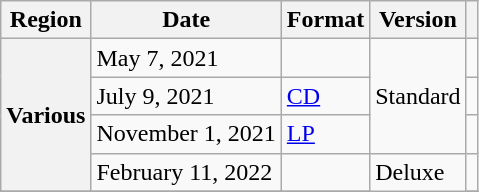<table class="wikitable plainrowheaders">
<tr>
<th scope="col">Region</th>
<th scope="col">Date</th>
<th scope="col">Format</th>
<th scope="col">Version</th>
<th scope="col"></th>
</tr>
<tr>
<th scope="row" rowspan="4">Various</th>
<td>May 7, 2021</td>
<td></td>
<td rowspan="3">Standard</td>
<td align="center"></td>
</tr>
<tr>
<td>July 9, 2021</td>
<td><a href='#'>CD</a></td>
<td align="center"></td>
</tr>
<tr>
<td>November 1, 2021</td>
<td><a href='#'>LP</a></td>
<td align="center"></td>
</tr>
<tr>
<td>February 11, 2022</td>
<td></td>
<td rowspan="2">Deluxe</td>
<td align="center"></td>
</tr>
<tr>
</tr>
</table>
